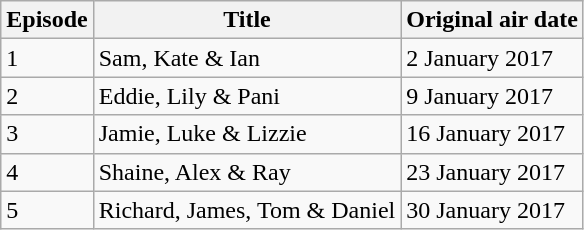<table class="wikitable">
<tr>
<th>Episode</th>
<th>Title</th>
<th>Original air date</th>
</tr>
<tr>
<td>1</td>
<td>Sam, Kate & Ian</td>
<td>2 January 2017</td>
</tr>
<tr>
<td>2</td>
<td>Eddie, Lily & Pani</td>
<td>9 January 2017</td>
</tr>
<tr>
<td>3</td>
<td>Jamie, Luke & Lizzie</td>
<td>16 January 2017</td>
</tr>
<tr>
<td>4</td>
<td>Shaine, Alex & Ray</td>
<td>23 January 2017</td>
</tr>
<tr>
<td>5</td>
<td>Richard, James, Tom & Daniel</td>
<td>30 January 2017</td>
</tr>
</table>
